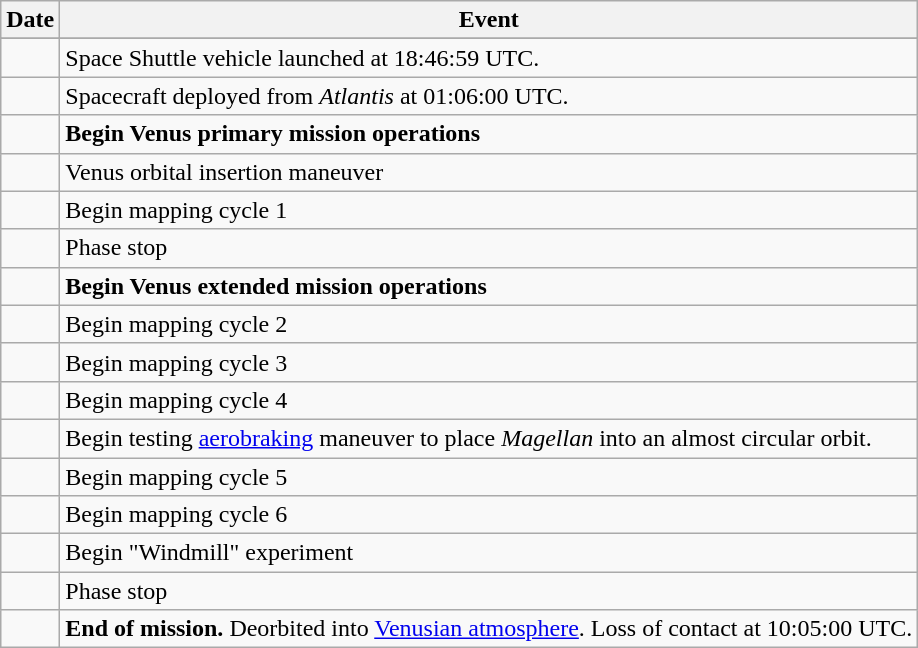<table class="wikitable floatright" width="auto">
<tr>
<th>Date</th>
<th>Event</th>
</tr>
<tr>
</tr>
<tr>
<td></td>
<td>Space Shuttle vehicle launched at 18:46:59 UTC.</td>
</tr>
<tr>
<td></td>
<td>Spacecraft deployed from <em>Atlantis</em> at 01:06:00 UTC.</td>
</tr>
<tr>
<td></td>
<td><strong>Begin Venus primary mission operations</strong></td>
</tr>
<tr>
<td></td>
<td>Venus orbital insertion maneuver</td>
</tr>
<tr>
<td></td>
<td>Begin mapping cycle 1</td>
</tr>
<tr>
<td></td>
<td>Phase stop</td>
</tr>
<tr>
<td></td>
<td><strong>Begin Venus extended mission operations</strong></td>
</tr>
<tr>
<td></td>
<td>Begin mapping cycle 2</td>
</tr>
<tr>
<td></td>
<td>Begin mapping cycle 3</td>
</tr>
<tr>
<td></td>
<td>Begin mapping cycle 4</td>
</tr>
<tr>
<td></td>
<td>Begin testing <a href='#'>aerobraking</a> maneuver to place <em>Magellan</em> into an almost circular orbit.</td>
</tr>
<tr>
<td></td>
<td>Begin mapping cycle 5</td>
</tr>
<tr>
<td></td>
<td>Begin mapping cycle 6</td>
</tr>
<tr>
<td></td>
<td>Begin "Windmill" experiment</td>
</tr>
<tr>
<td></td>
<td>Phase stop</td>
</tr>
<tr>
<td></td>
<td><strong>End of mission.</strong> Deorbited into <a href='#'>Venusian atmosphere</a>. Loss of contact at 10:05:00 UTC.</td>
</tr>
</table>
